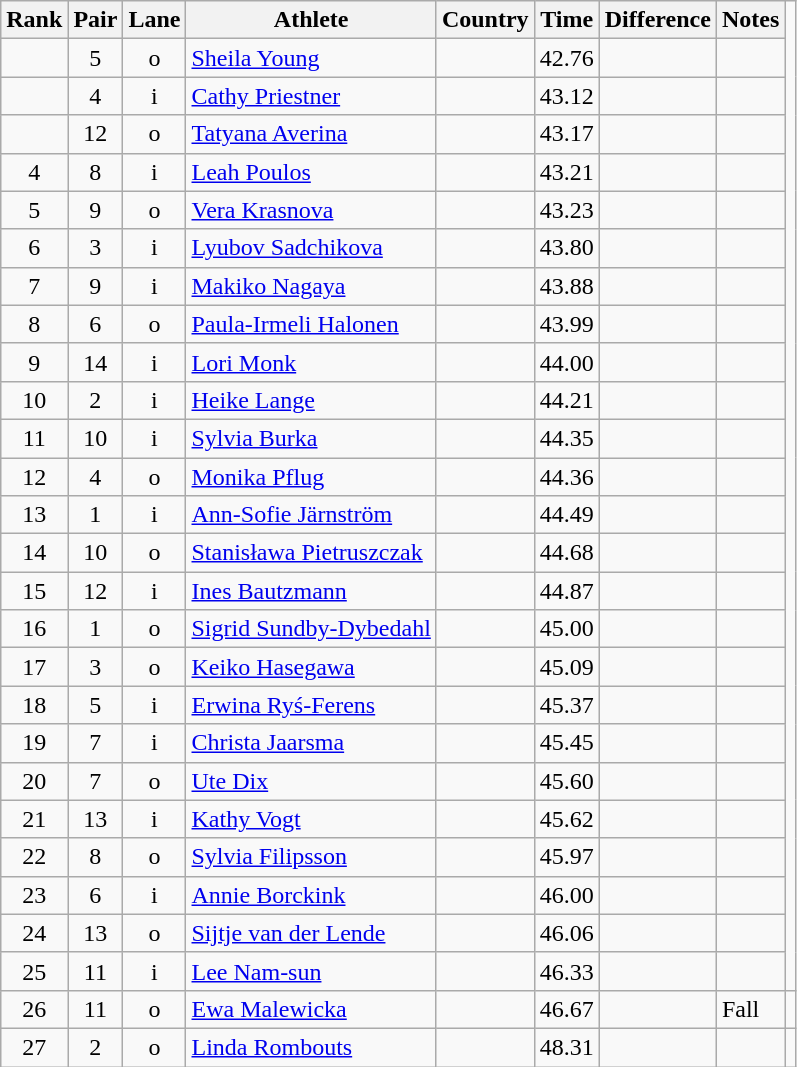<table class="wikitable sortable" style="text-align:center">
<tr>
<th>Rank</th>
<th>Pair</th>
<th>Lane</th>
<th>Athlete</th>
<th>Country</th>
<th>Time</th>
<th>Difference</th>
<th>Notes</th>
</tr>
<tr>
<td></td>
<td>5</td>
<td>o</td>
<td align=left><a href='#'>Sheila Young</a></td>
<td align=left></td>
<td>42.76</td>
<td></td>
<td></td>
</tr>
<tr>
<td></td>
<td>4</td>
<td>i</td>
<td align=left><a href='#'>Cathy Priestner</a></td>
<td align=left></td>
<td>43.12</td>
<td></td>
<td></td>
</tr>
<tr>
<td></td>
<td>12</td>
<td>o</td>
<td align=left><a href='#'>Tatyana Averina</a></td>
<td align=left></td>
<td>43.17</td>
<td></td>
<td></td>
</tr>
<tr>
<td>4</td>
<td>8</td>
<td>i</td>
<td align=left><a href='#'>Leah Poulos</a></td>
<td align=left></td>
<td>43.21</td>
<td></td>
<td></td>
</tr>
<tr>
<td>5</td>
<td>9</td>
<td>o</td>
<td align=left><a href='#'>Vera Krasnova</a></td>
<td align=left></td>
<td>43.23</td>
<td></td>
<td></td>
</tr>
<tr>
<td>6</td>
<td>3</td>
<td>i</td>
<td align=left><a href='#'>Lyubov Sadchikova</a></td>
<td align=left></td>
<td>43.80</td>
<td></td>
<td></td>
</tr>
<tr>
<td>7</td>
<td>9</td>
<td>i</td>
<td align=left><a href='#'>Makiko Nagaya</a></td>
<td align=left></td>
<td>43.88</td>
<td></td>
<td></td>
</tr>
<tr>
<td>8</td>
<td>6</td>
<td>o</td>
<td align=left><a href='#'>Paula-Irmeli Halonen</a></td>
<td align=left></td>
<td>43.99</td>
<td></td>
<td></td>
</tr>
<tr>
<td>9</td>
<td>14</td>
<td>i</td>
<td align=left><a href='#'>Lori Monk</a></td>
<td align=left></td>
<td>44.00</td>
<td></td>
<td></td>
</tr>
<tr>
<td>10</td>
<td>2</td>
<td>i</td>
<td align=left><a href='#'>Heike Lange</a></td>
<td align=left></td>
<td>44.21</td>
<td></td>
<td></td>
</tr>
<tr>
<td>11</td>
<td>10</td>
<td>i</td>
<td align=left><a href='#'>Sylvia Burka</a></td>
<td align=left></td>
<td>44.35</td>
<td></td>
<td></td>
</tr>
<tr>
<td>12</td>
<td>4</td>
<td>o</td>
<td align=left><a href='#'>Monika Pflug</a></td>
<td align=left></td>
<td>44.36</td>
<td></td>
<td></td>
</tr>
<tr>
<td>13</td>
<td>1</td>
<td>i</td>
<td align=left><a href='#'>Ann-Sofie Järnström</a></td>
<td align=left></td>
<td>44.49</td>
<td></td>
<td></td>
</tr>
<tr>
<td>14</td>
<td>10</td>
<td>o</td>
<td align=left><a href='#'>Stanisława Pietruszczak</a></td>
<td align=left></td>
<td>44.68</td>
<td></td>
<td></td>
</tr>
<tr>
<td>15</td>
<td>12</td>
<td>i</td>
<td align=left><a href='#'>Ines Bautzmann</a></td>
<td align=left></td>
<td>44.87</td>
<td></td>
<td></td>
</tr>
<tr>
<td>16</td>
<td>1</td>
<td>o</td>
<td align=left><a href='#'>Sigrid Sundby-Dybedahl</a></td>
<td align=left></td>
<td>45.00</td>
<td></td>
<td></td>
</tr>
<tr>
<td>17</td>
<td>3</td>
<td>o</td>
<td align=left><a href='#'>Keiko Hasegawa</a></td>
<td align=left></td>
<td>45.09</td>
<td></td>
<td></td>
</tr>
<tr>
<td>18</td>
<td>5</td>
<td>i</td>
<td align=left><a href='#'>Erwina Ryś-Ferens</a></td>
<td align=left></td>
<td>45.37</td>
<td></td>
<td></td>
</tr>
<tr>
<td>19</td>
<td>7</td>
<td>i</td>
<td align=left><a href='#'>Christa Jaarsma</a></td>
<td align=left></td>
<td>45.45</td>
<td></td>
<td></td>
</tr>
<tr>
<td>20</td>
<td>7</td>
<td>o</td>
<td align=left><a href='#'>Ute Dix</a></td>
<td align=left></td>
<td>45.60</td>
<td></td>
<td></td>
</tr>
<tr>
<td>21</td>
<td>13</td>
<td>i</td>
<td align=left><a href='#'>Kathy Vogt</a></td>
<td align=left></td>
<td>45.62</td>
<td></td>
<td></td>
</tr>
<tr>
<td>22</td>
<td>8</td>
<td>o</td>
<td align=left><a href='#'>Sylvia Filipsson</a></td>
<td align=left></td>
<td>45.97</td>
<td></td>
<td></td>
</tr>
<tr>
<td>23</td>
<td>6</td>
<td>i</td>
<td align=left><a href='#'>Annie Borckink</a></td>
<td align=left></td>
<td>46.00</td>
<td></td>
<td></td>
</tr>
<tr>
<td>24</td>
<td>13</td>
<td>o</td>
<td align=left><a href='#'>Sijtje van der Lende</a></td>
<td align=left></td>
<td>46.06</td>
<td></td>
<td></td>
</tr>
<tr>
<td>25</td>
<td>11</td>
<td>i</td>
<td align=left><a href='#'>Lee Nam-sun</a></td>
<td align=left></td>
<td>46.33</td>
<td></td>
<td></td>
</tr>
<tr>
<td>26</td>
<td>11</td>
<td>o</td>
<td align=left><a href='#'>Ewa Malewicka</a></td>
<td align=left></td>
<td>46.67</td>
<td></td>
<td align=left>Fall</td>
<td></td>
</tr>
<tr>
<td>27</td>
<td>2</td>
<td>o</td>
<td align=left><a href='#'>Linda Rombouts</a></td>
<td align=left></td>
<td>48.31</td>
<td></td>
<td></td>
</tr>
</table>
